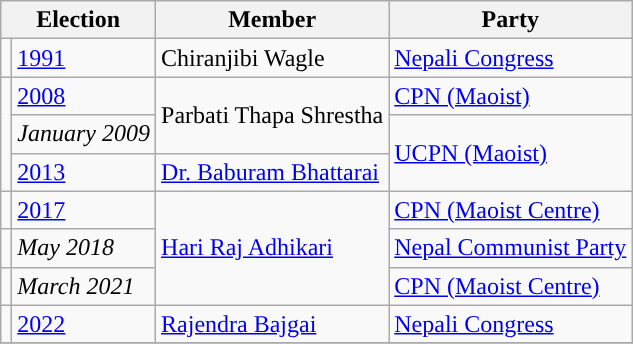<table class="wikitable">
<tr>
<th colspan="2">Election</th>
<th>Member</th>
<th>Party</th>
</tr>
<tr>
<td style="background-color:"></td>
<td><a href='#'>1991</a></td>
<td>Chiranjibi Wagle</td>
<td><a href='#'>Nepali Congress</a></td>
</tr>
<tr>
<td rowspan="3" style="background-color:"></td>
<td><a href='#'>2008</a></td>
<td rowspan="2">Parbati Thapa Shrestha</td>
<td><a href='#'>CPN (Maoist)</a></td>
</tr>
<tr>
<td><em>January 2009</em></td>
<td rowspan="2"><a href='#'>UCPN (Maoist)</a></td>
</tr>
<tr>
<td><a href='#'>2013</a></td>
<td><a href='#'>Dr. Baburam Bhattarai</a></td>
</tr>
<tr>
<td style="background-color:"></td>
<td><a href='#'>2017</a></td>
<td rowspan="3"><a href='#'>Hari Raj Adhikari</a></td>
<td><a href='#'>CPN (Maoist Centre)</a></td>
</tr>
<tr>
<td style="background-color:"></td>
<td><em>May 2018</em></td>
<td><a href='#'>Nepal Communist Party</a></td>
</tr>
<tr>
<td></td>
<td><em>March 2021</em></td>
<td><a href='#'>CPN (Maoist Centre)</a></td>
</tr>
<tr>
<td style="background-color:"></td>
<td><a href='#'>2022</a></td>
<td><a href='#'>Rajendra Bajgai</a></td>
<td><a href='#'>Nepali Congress</a></td>
</tr>
<tr>
</tr>
</table>
